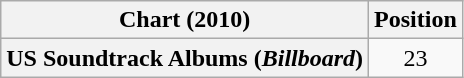<table class="wikitable plainrowheaders" style="text-align:center">
<tr>
<th scope="col">Chart (2010)</th>
<th scope="col">Position</th>
</tr>
<tr>
<th scope="row">US Soundtrack Albums (<em>Billboard</em>)</th>
<td>23</td>
</tr>
</table>
